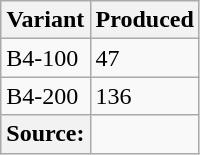<table class="wikitable sortable">
<tr>
<th>Variant</th>
<th>Produced</th>
</tr>
<tr>
<td>B4-100</td>
<td>47</td>
</tr>
<tr>
<td>B4-200</td>
<td>136</td>
</tr>
<tr>
<th colspan=>Source:</th>
</tr>
</table>
